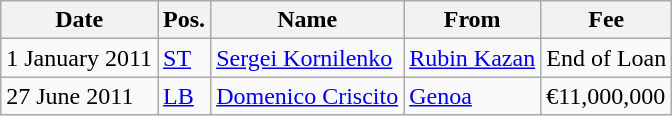<table class="wikitable">
<tr>
<th>Date</th>
<th>Pos.</th>
<th>Name</th>
<th>From</th>
<th>Fee</th>
</tr>
<tr>
<td>1 January 2011</td>
<td><a href='#'>ST</a></td>
<td> <a href='#'>Sergei Kornilenko</a></td>
<td> <a href='#'>Rubin Kazan</a></td>
<td>End of Loan</td>
</tr>
<tr>
<td>27 June 2011</td>
<td><a href='#'>LB</a></td>
<td> <a href='#'>Domenico Criscito</a></td>
<td> <a href='#'>Genoa</a></td>
<td>€11,000,000</td>
</tr>
</table>
